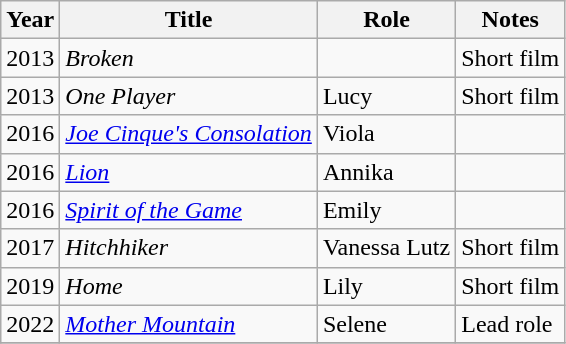<table class="wikitable unsortable">
<tr>
<th>Year</th>
<th>Title</th>
<th>Role</th>
<th>Notes</th>
</tr>
<tr>
<td>2013</td>
<td><em>Broken</em></td>
<td></td>
<td>Short film</td>
</tr>
<tr>
<td>2013</td>
<td><em>One Player</em></td>
<td>Lucy</td>
<td>Short film</td>
</tr>
<tr>
<td>2016</td>
<td><em><a href='#'>Joe Cinque's Consolation</a></em></td>
<td>Viola</td>
<td></td>
</tr>
<tr>
<td>2016</td>
<td><em><a href='#'>Lion</a></em></td>
<td>Annika</td>
<td></td>
</tr>
<tr>
<td>2016</td>
<td><em><a href='#'>Spirit of the Game</a></em></td>
<td>Emily</td>
<td></td>
</tr>
<tr>
<td>2017</td>
<td><em>Hitchhiker</em></td>
<td>Vanessa Lutz</td>
<td>Short film</td>
</tr>
<tr>
<td>2019</td>
<td><em>Home</em></td>
<td>Lily</td>
<td>Short film</td>
</tr>
<tr>
<td>2022</td>
<td><em><a href='#'>Mother Mountain</a></em></td>
<td>Selene</td>
<td>Lead role</td>
</tr>
<tr>
</tr>
</table>
